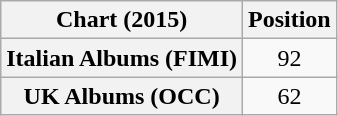<table class="wikitable sortable plainrowheaders" style="text-align:center">
<tr>
<th scope="col">Chart (2015)</th>
<th scope="col">Position</th>
</tr>
<tr>
<th scope="row">Italian Albums (FIMI)</th>
<td>92</td>
</tr>
<tr>
<th scope="row">UK Albums (OCC)</th>
<td>62</td>
</tr>
</table>
